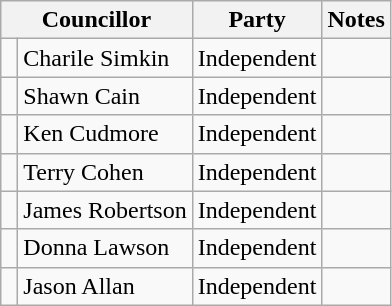<table class="wikitable">
<tr>
<th colspan="2">Councillor</th>
<th>Party</th>
<th>Notes</th>
</tr>
<tr>
<td> </td>
<td>Charile Simkin</td>
<td>Independent</td>
<td></td>
</tr>
<tr>
<td> </td>
<td>Shawn Cain</td>
<td>Independent</td>
<td></td>
</tr>
<tr>
<td> </td>
<td>Ken Cudmore</td>
<td>Independent</td>
<td></td>
</tr>
<tr>
<td> </td>
<td>Terry Cohen</td>
<td>Independent</td>
<td></td>
</tr>
<tr>
<td> </td>
<td>James Robertson</td>
<td>Independent</td>
<td></td>
</tr>
<tr>
<td> </td>
<td>Donna Lawson</td>
<td>Independent</td>
<td></td>
</tr>
<tr>
<td> </td>
<td>Jason Allan</td>
<td>Independent</td>
<td></td>
</tr>
</table>
